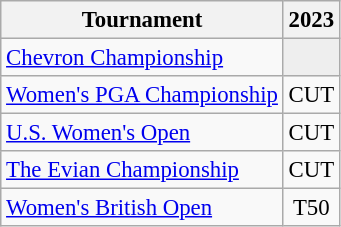<table class="wikitable" style="font-size:95%;text-align:center;">
<tr>
<th>Tournament</th>
<th>2023</th>
</tr>
<tr>
<td align=left><a href='#'>Chevron Championship</a></td>
<td style="background:#eeeeee;"></td>
</tr>
<tr>
<td align=left><a href='#'>Women's PGA Championship</a></td>
<td>CUT</td>
</tr>
<tr>
<td align=left><a href='#'>U.S. Women's Open</a></td>
<td>CUT</td>
</tr>
<tr>
<td align=left><a href='#'>The Evian Championship</a></td>
<td>CUT</td>
</tr>
<tr>
<td align=left><a href='#'>Women's British Open</a></td>
<td>T50</td>
</tr>
</table>
